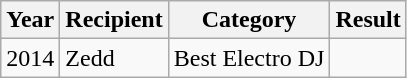<table class="wikitable">
<tr>
<th>Year</th>
<th>Recipient</th>
<th>Category</th>
<th>Result</th>
</tr>
<tr>
<td>2014</td>
<td>Zedd</td>
<td>Best Electro DJ</td>
<td></td>
</tr>
</table>
